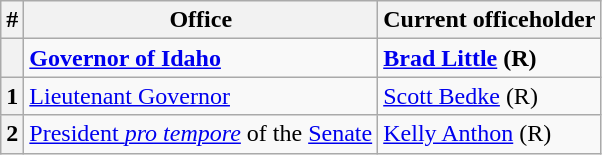<table class=wikitable>
<tr>
<th>#</th>
<th>Office</th>
<th>Current officeholder</th>
</tr>
<tr>
<th></th>
<td><strong><a href='#'>Governor of Idaho</a></strong></td>
<td><strong><a href='#'>Brad Little</a> (R)</strong></td>
</tr>
<tr>
<th>1</th>
<td><a href='#'>Lieutenant Governor</a></td>
<td><a href='#'>Scott Bedke</a> (R)</td>
</tr>
<tr>
<th>2</th>
<td><a href='#'>President <em>pro tempore</em></a> of the <a href='#'>Senate</a></td>
<td><a href='#'>Kelly Anthon</a> (R)</td>
</tr>
</table>
